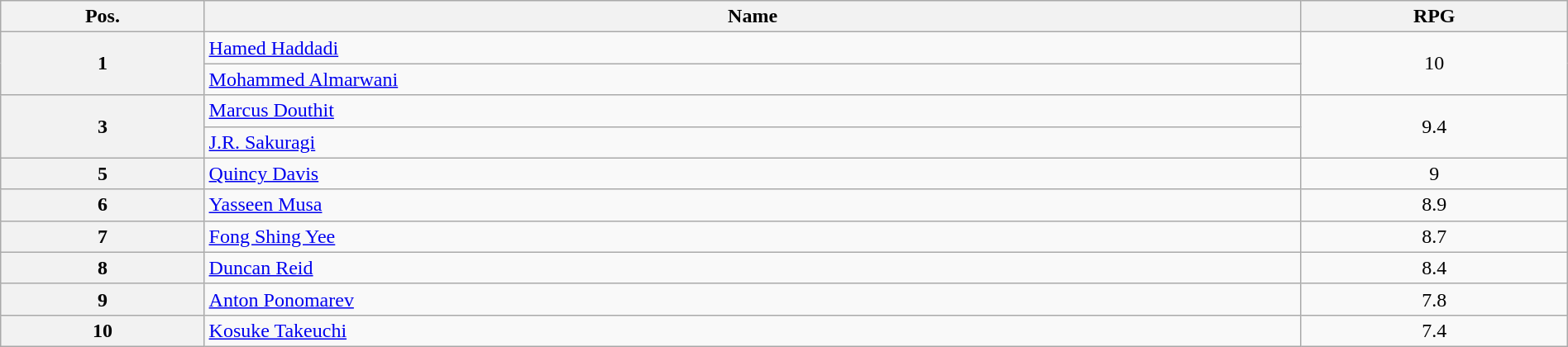<table class=wikitable width=100% style="text-align:center;">
<tr>
<th width="13%">Pos.</th>
<th width="70%">Name</th>
<th width="17%">RPG</th>
</tr>
<tr>
<th rowspan=2>1</th>
<td align=left> <a href='#'>Hamed Haddadi</a></td>
<td rowspan=2>10</td>
</tr>
<tr>
<td align=left> <a href='#'>Mohammed Almarwani</a></td>
</tr>
<tr>
<th rowspan=2>3</th>
<td align=left> <a href='#'>Marcus Douthit</a></td>
<td rowspan=2>9.4</td>
</tr>
<tr>
<td align=left> <a href='#'>J.R. Sakuragi</a></td>
</tr>
<tr>
<th>5</th>
<td align=left> <a href='#'>Quincy Davis</a></td>
<td>9</td>
</tr>
<tr>
<th>6</th>
<td align=left> <a href='#'>Yasseen Musa</a></td>
<td>8.9</td>
</tr>
<tr>
<th>7</th>
<td align=left> <a href='#'>Fong Shing Yee</a></td>
<td>8.7</td>
</tr>
<tr>
<th>8</th>
<td align=left> <a href='#'>Duncan Reid</a></td>
<td>8.4</td>
</tr>
<tr>
<th>9</th>
<td align=left> <a href='#'>Anton Ponomarev</a></td>
<td>7.8</td>
</tr>
<tr>
<th>10</th>
<td align=left> <a href='#'>Kosuke Takeuchi</a></td>
<td>7.4</td>
</tr>
</table>
